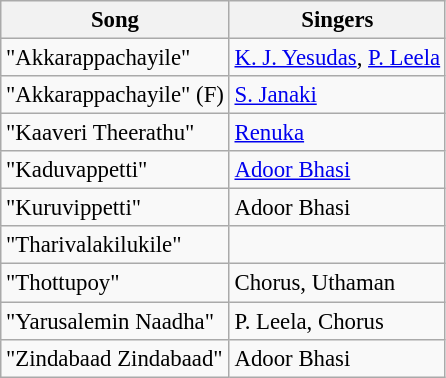<table class="wikitable" style="font-size:95%;">
<tr>
<th>Song</th>
<th>Singers</th>
</tr>
<tr>
<td>"Akkarappachayile"</td>
<td><a href='#'>K. J. Yesudas</a>, <a href='#'>P. Leela</a></td>
</tr>
<tr>
<td>"Akkarappachayile" (F)</td>
<td><a href='#'>S. Janaki</a></td>
</tr>
<tr>
<td>"Kaaveri Theerathu"</td>
<td><a href='#'>Renuka</a></td>
</tr>
<tr>
<td>"Kaduvappetti"</td>
<td><a href='#'>Adoor Bhasi</a></td>
</tr>
<tr>
<td>"Kuruvippetti"</td>
<td>Adoor Bhasi</td>
</tr>
<tr>
<td>"Tharivalakilukile"</td>
<td></td>
</tr>
<tr>
<td>"Thottupoy"</td>
<td>Chorus, Uthaman</td>
</tr>
<tr>
<td>"Yarusalemin Naadha"</td>
<td>P. Leela, Chorus</td>
</tr>
<tr>
<td>"Zindabaad Zindabaad"</td>
<td>Adoor Bhasi</td>
</tr>
</table>
